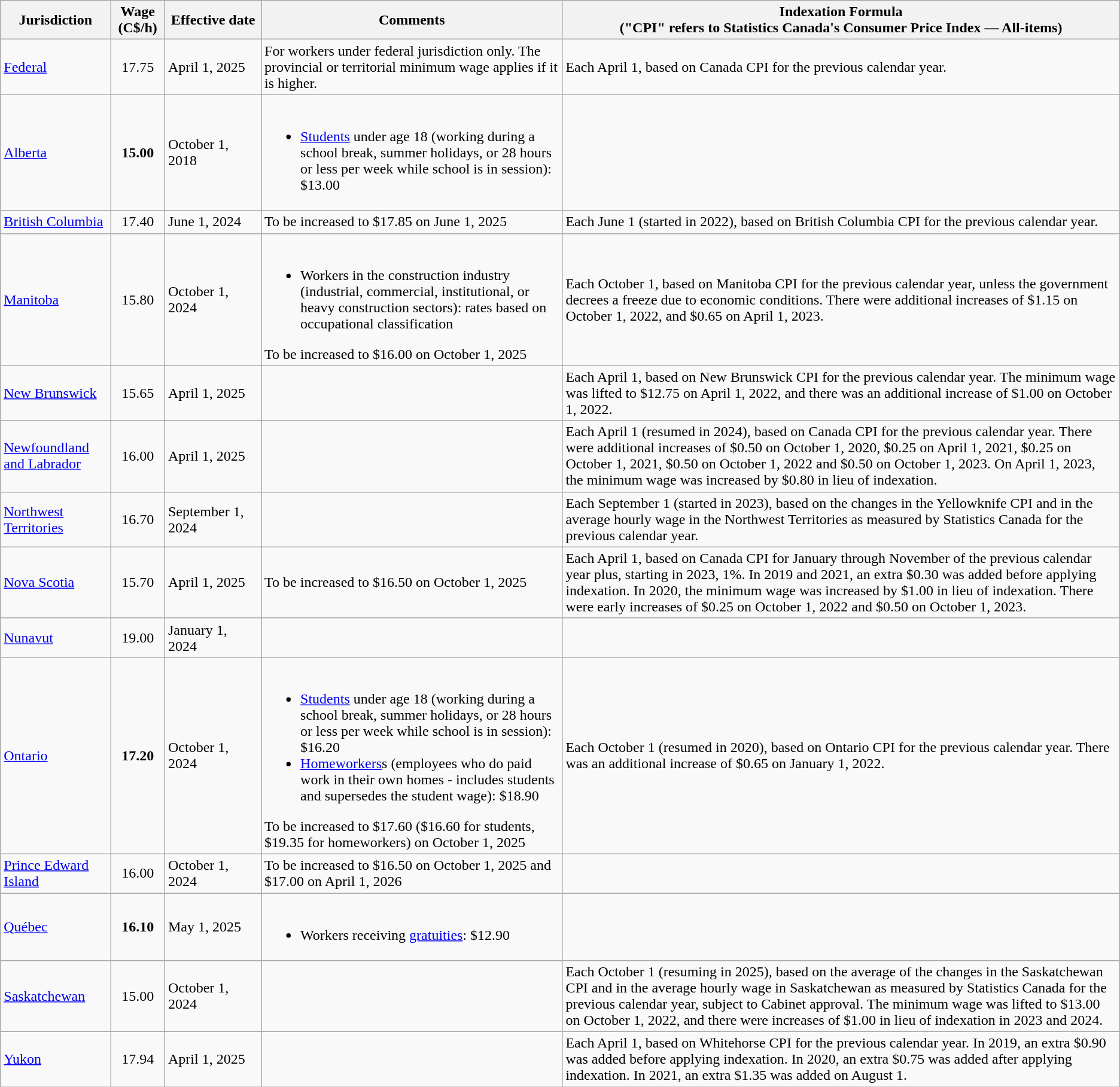<table class="wikitable sortable">
<tr>
<th>Jurisdiction</th>
<th>Wage (C$/h) </th>
<th style="width:100px;">Effective date</th>
<th class="unsortable">Comments</th>
<th class="unsortable">Indexation Formula<br>("CPI" refers to Statistics Canada's Consumer Price Index — All-items)</th>
</tr>
<tr>
<td><a href='#'>Federal</a></td>
<td align=center>17.75</td>
<td>April 1, 2025</td>
<td>For workers under federal jurisdiction only. The provincial or territorial minimum wage applies if it is higher.</td>
<td>Each April 1, based on Canada CPI for the previous calendar year.</td>
</tr>
<tr>
<td><a href='#'>Alberta</a></td>
<td align=center><strong>15.00</strong></td>
<td>October 1, 2018</td>
<td><br><ul><li><a href='#'>Students</a> under age 18 (working during a school break, summer holidays, or 28 hours or less per week while school is in session): $13.00</li></ul></td>
<td></td>
</tr>
<tr>
<td><a href='#'>British Columbia</a></td>
<td align=center>17.40</td>
<td>June 1, 2024</td>
<td>To be increased to $17.85 on June 1, 2025</td>
<td>Each June 1 (started in 2022), based on British Columbia CPI for the previous calendar year.</td>
</tr>
<tr>
<td><a href='#'>Manitoba</a></td>
<td align=center>15.80</td>
<td>October 1, 2024</td>
<td><br><ul><li>Workers in the construction industry (industrial, commercial, institutional, or heavy construction sectors): rates based on occupational classification</li></ul>To be increased to $16.00 on October 1, 2025</td>
<td>Each October 1, based on Manitoba CPI for the previous calendar year, unless the government decrees a freeze due to economic conditions. There were additional increases of $1.15 on October 1, 2022, and $0.65 on April 1, 2023.</td>
</tr>
<tr>
<td><a href='#'>New Brunswick</a></td>
<td align=center>15.65</td>
<td>April 1, 2025</td>
<td></td>
<td>Each April 1, based on New Brunswick CPI for the previous calendar year. The minimum wage was lifted to $12.75 on April 1, 2022, and there was an additional increase of $1.00 on October 1, 2022.</td>
</tr>
<tr>
<td><a href='#'>Newfoundland and Labrador</a></td>
<td align=center>16.00</td>
<td>April 1, 2025</td>
<td></td>
<td>Each April 1 (resumed in 2024), based on Canada CPI for the previous calendar year. There were additional increases of $0.50 on October 1, 2020, $0.25 on April 1, 2021, $0.25 on October 1, 2021, $0.50 on October 1, 2022 and $0.50 on October 1, 2023. On April 1, 2023, the minimum wage was increased by $0.80 in lieu of indexation.</td>
</tr>
<tr>
<td><a href='#'>Northwest Territories</a></td>
<td align=center>16.70</td>
<td>September 1, 2024</td>
<td></td>
<td>Each September 1 (started in 2023), based on the changes in the Yellowknife CPI and in the average hourly wage in the Northwest Territories as measured by Statistics Canada for the previous calendar year.</td>
</tr>
<tr>
<td><a href='#'>Nova Scotia</a></td>
<td align=center>15.70</td>
<td>April 1, 2025</td>
<td>To be increased to $16.50 on October 1, 2025</td>
<td>Each April 1, based on Canada CPI for January through November of the previous calendar year plus, starting in 2023, 1%. In 2019 and 2021, an extra $0.30 was added before applying indexation. In 2020, the minimum wage was increased by $1.00 in lieu of indexation. There were early increases of $0.25 on October 1, 2022 and $0.50 on October 1, 2023.</td>
</tr>
<tr>
<td><a href='#'>Nunavut</a></td>
<td align=center>19.00</td>
<td>January 1, 2024</td>
<td></td>
<td></td>
</tr>
<tr>
<td><a href='#'>Ontario</a></td>
<td align=center><strong>17.20</strong></td>
<td>October 1, 2024</td>
<td><br><ul><li><a href='#'>Students</a> under age 18 (working during a school break, summer holidays, or 28 hours or less per week while school is in session): $16.20</li><li><a href='#'>Homeworkers</a>s (employees who do paid work in their own homes - includes students and supersedes the student wage): $18.90</li></ul>To be increased to $17.60 ($16.60 for students, $19.35 for homeworkers) on October 1, 2025</td>
<td>Each October 1 (resumed in 2020), based on Ontario CPI for the previous calendar year. There was an additional increase of $0.65 on January 1, 2022.</td>
</tr>
<tr>
<td><a href='#'>Prince Edward Island</a></td>
<td align=center>16.00</td>
<td>October 1, 2024</td>
<td>To be increased to $16.50 on October 1, 2025 and $17.00 on April 1, 2026</td>
<td></td>
</tr>
<tr>
<td><a href='#'>Québec</a></td>
<td align=center><strong>16.10</strong></td>
<td>May 1, 2025</td>
<td><br><ul><li>Workers receiving <a href='#'>gratuities</a>: $12.90</li></ul></td>
<td></td>
</tr>
<tr>
<td><a href='#'>Saskatchewan</a></td>
<td align=center>15.00</td>
<td>October 1, 2024</td>
<td></td>
<td>Each October 1 (resuming in 2025), based on the average of the changes in the Saskatchewan CPI and in the average hourly wage in Saskatchewan as measured by Statistics Canada for the previous calendar year, subject to Cabinet approval. The minimum wage was lifted to $13.00 on October 1, 2022, and there were increases of $1.00 in lieu of indexation in 2023 and 2024.</td>
</tr>
<tr>
<td><a href='#'>Yukon</a></td>
<td align=center>17.94</td>
<td>April 1, 2025</td>
<td></td>
<td>Each April 1, based on Whitehorse CPI for the previous calendar year. In 2019, an extra $0.90 was added before applying indexation. In 2020, an extra $0.75 was added after applying indexation. In 2021, an extra $1.35 was added on August 1.</td>
</tr>
</table>
